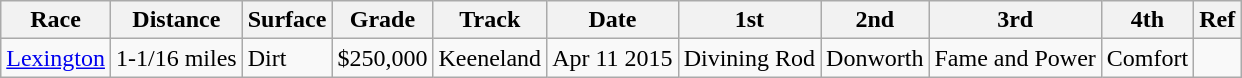<table class="wikitable">
<tr>
<th>Race</th>
<th>Distance</th>
<th>Surface</th>
<th>Grade</th>
<th>Track</th>
<th>Date</th>
<th>1st</th>
<th>2nd</th>
<th>3rd</th>
<th>4th</th>
<th>Ref</th>
</tr>
<tr>
<td><a href='#'>Lexington</a></td>
<td>1-<span>1/16 miles</span></td>
<td>Dirt</td>
<td align=right>$250,000</td>
<td>Keeneland</td>
<td>Apr 11 2015</td>
<td>Divining Rod</td>
<td>Donworth</td>
<td>Fame and Power</td>
<td>Comfort</td>
<td></td>
</tr>
</table>
